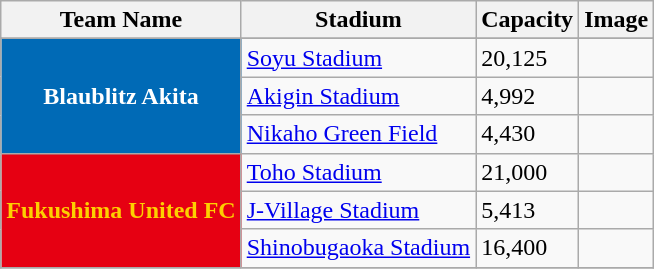<table class="wikitable">
<tr>
<th>Team Name</th>
<th>Stadium</th>
<th>Capacity</th>
<th>Image</th>
</tr>
<tr>
</tr>
<tr>
<th rowspan="3"style="color:white; background:#006AB6;">Blaublitz Akita</th>
<td><a href='#'>Soyu Stadium</a></td>
<td>20,125</td>
<td></td>
</tr>
<tr>
<td><a href='#'>Akigin Stadium</a></td>
<td>4,992</td>
<td></td>
</tr>
<tr>
<td><a href='#'>Nikaho Green Field</a></td>
<td>4,430</td>
<td></td>
</tr>
<tr>
<th rowspan="3"style="color:#FDD000; background:#E60012;">Fukushima United FC</th>
<td><a href='#'>Toho Stadium</a></td>
<td>21,000</td>
<td></td>
</tr>
<tr>
<td><a href='#'>J-Village Stadium</a></td>
<td>5,413</td>
<td></td>
</tr>
<tr>
<td><a href='#'>Shinobugaoka Stadium</a></td>
<td>16,400</td>
<td></td>
</tr>
<tr>
</tr>
</table>
